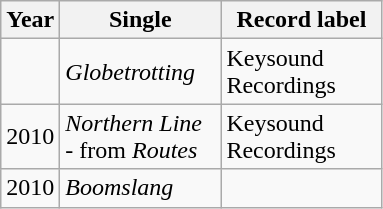<table class="wikitable">
<tr>
<th align="center" width="20">Year</th>
<th align="center" width="100">Single</th>
<th align="center" width="100">Record label</th>
</tr>
<tr>
<td></td>
<td><em>Globetrotting</em></td>
<td>Keysound Recordings</td>
</tr>
<tr>
<td>2010</td>
<td><em>Northern Line</em> - from <em>Routes</em></td>
<td>Keysound Recordings</td>
</tr>
<tr>
<td>2010</td>
<td><em>Boomslang</em></td>
<td></td>
</tr>
</table>
